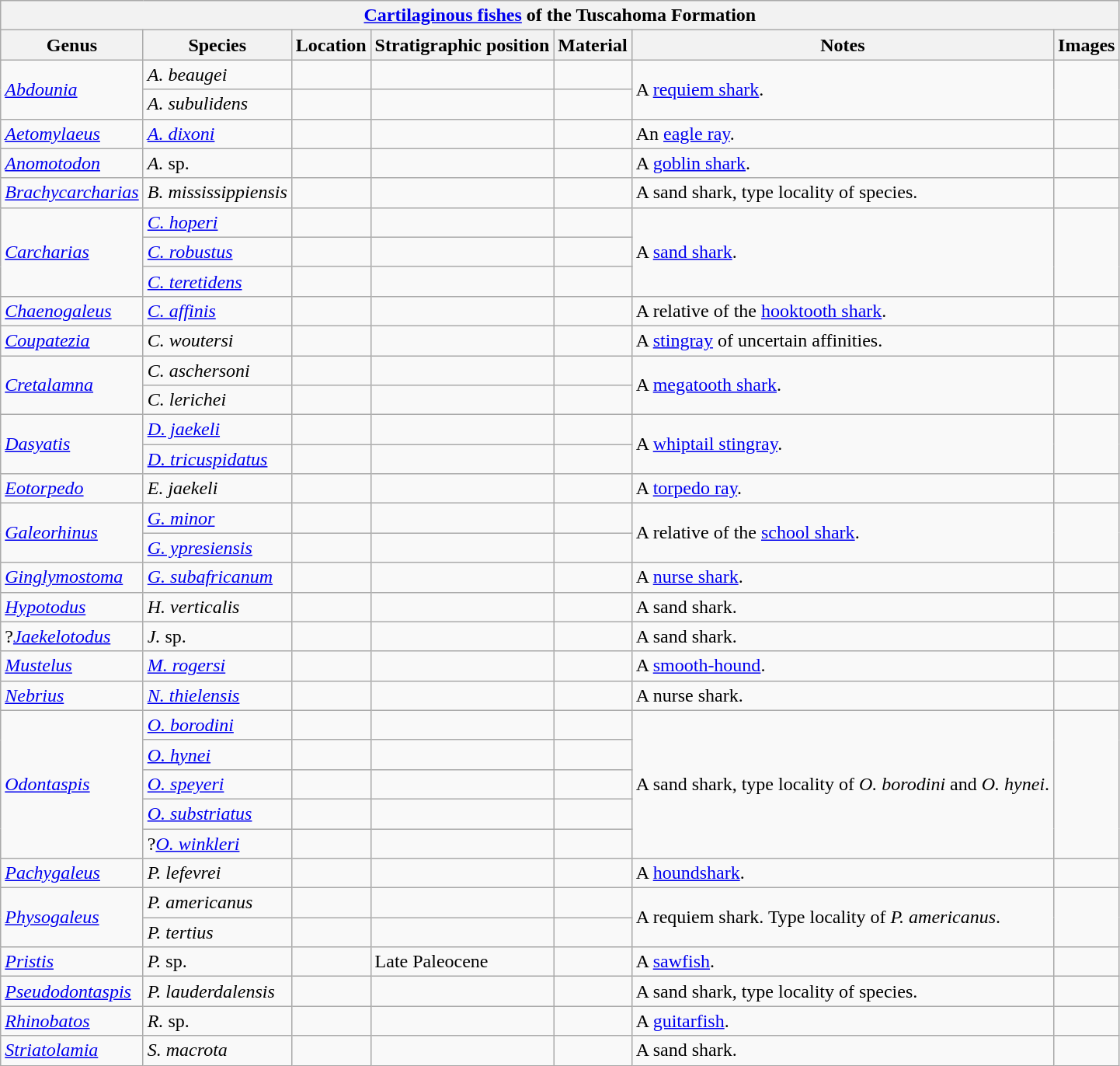<table class="wikitable">
<tr>
<th colspan="7"><a href='#'>Cartilaginous fishes</a> of the Tuscahoma Formation</th>
</tr>
<tr>
<th>Genus</th>
<th>Species</th>
<th>Location</th>
<th>Stratigraphic position</th>
<th>Material</th>
<th>Notes</th>
<th>Images</th>
</tr>
<tr>
<td rowspan="2"><em><a href='#'>Abdounia</a></em></td>
<td><em>A. beaugei</em></td>
<td></td>
<td></td>
<td></td>
<td rowspan="2">A <a href='#'>requiem shark</a>.</td>
<td rowspan="2"></td>
</tr>
<tr>
<td><em>A. subulidens</em></td>
<td></td>
<td></td>
<td></td>
</tr>
<tr>
<td><em><a href='#'>Aetomylaeus</a></em></td>
<td><em><a href='#'>A. dixoni</a></em></td>
<td></td>
<td></td>
<td></td>
<td>An <a href='#'>eagle ray</a>.</td>
<td></td>
</tr>
<tr>
<td><em><a href='#'>Anomotodon</a></em></td>
<td><em>A.</em> sp.</td>
<td></td>
<td></td>
<td></td>
<td>A <a href='#'>goblin shark</a>.</td>
<td></td>
</tr>
<tr>
<td><em><a href='#'>Brachycarcharias</a></em></td>
<td><em>B. mississippiensis</em></td>
<td></td>
<td></td>
<td></td>
<td>A sand shark, type locality of species.</td>
<td></td>
</tr>
<tr>
<td rowspan="3"><em><a href='#'>Carcharias</a></em></td>
<td><em><a href='#'>C. hoperi</a></em></td>
<td></td>
<td></td>
<td></td>
<td rowspan="3">A <a href='#'>sand shark</a>.</td>
<td rowspan="3"></td>
</tr>
<tr>
<td><em><a href='#'>C. robustus</a></em></td>
<td></td>
<td></td>
<td></td>
</tr>
<tr>
<td><em><a href='#'>C. teretidens</a></em></td>
<td></td>
<td></td>
<td></td>
</tr>
<tr>
<td><em><a href='#'>Chaenogaleus</a></em></td>
<td><em><a href='#'>C. affinis</a></em></td>
<td></td>
<td></td>
<td></td>
<td>A relative of the <a href='#'>hooktooth shark</a>.</td>
<td></td>
</tr>
<tr>
<td><em><a href='#'>Coupatezia</a></em></td>
<td><em>C. woutersi</em></td>
<td></td>
<td></td>
<td></td>
<td>A <a href='#'>stingray</a> of uncertain affinities.</td>
<td></td>
</tr>
<tr>
<td rowspan="2"><em><a href='#'>Cretalamna</a></em></td>
<td><em>C. aschersoni</em></td>
<td></td>
<td></td>
<td></td>
<td rowspan="2">A <a href='#'>megatooth shark</a>.</td>
<td rowspan="2"></td>
</tr>
<tr>
<td><em>C. lerichei</em></td>
<td></td>
<td></td>
<td></td>
</tr>
<tr>
<td rowspan="2"><em><a href='#'>Dasyatis</a></em></td>
<td><em><a href='#'>D. jaekeli</a></em></td>
<td></td>
<td></td>
<td></td>
<td rowspan="2">A <a href='#'>whiptail stingray</a>.</td>
<td rowspan="2"></td>
</tr>
<tr>
<td><em><a href='#'>D. tricuspidatus</a></em></td>
<td></td>
<td></td>
<td></td>
</tr>
<tr>
<td><em><a href='#'>Eotorpedo</a></em></td>
<td><em>E. jaekeli</em></td>
<td></td>
<td></td>
<td></td>
<td>A <a href='#'>torpedo ray</a>.</td>
<td></td>
</tr>
<tr>
<td rowspan="2"><em><a href='#'>Galeorhinus</a></em></td>
<td><em><a href='#'>G. minor</a></em></td>
<td></td>
<td></td>
<td></td>
<td rowspan="2">A relative of the <a href='#'>school shark</a>.</td>
<td rowspan="2"></td>
</tr>
<tr>
<td><em><a href='#'>G. ypresiensis</a></em></td>
<td></td>
<td></td>
<td></td>
</tr>
<tr>
<td><em><a href='#'>Ginglymostoma</a></em></td>
<td><em><a href='#'>G. subafricanum</a></em></td>
<td></td>
<td></td>
<td></td>
<td>A <a href='#'>nurse shark</a>.</td>
<td></td>
</tr>
<tr>
<td><em><a href='#'>Hypotodus</a></em></td>
<td><em>H. verticalis</em></td>
<td></td>
<td></td>
<td></td>
<td>A sand shark.</td>
<td></td>
</tr>
<tr>
<td>?<em><a href='#'>Jaekelotodus</a></em></td>
<td><em>J.</em> sp.</td>
<td></td>
<td></td>
<td></td>
<td>A sand shark.</td>
<td></td>
</tr>
<tr>
<td><em><a href='#'>Mustelus</a></em></td>
<td><em><a href='#'>M. rogersi</a></em></td>
<td></td>
<td></td>
<td></td>
<td>A <a href='#'>smooth-hound</a>.</td>
<td></td>
</tr>
<tr>
<td><em><a href='#'>Nebrius</a></em></td>
<td><em><a href='#'>N. thielensis</a></em></td>
<td></td>
<td></td>
<td></td>
<td>A nurse shark.</td>
<td></td>
</tr>
<tr>
<td rowspan="5"><em><a href='#'>Odontaspis</a></em></td>
<td><em><a href='#'>O. borodini</a></em></td>
<td></td>
<td></td>
<td></td>
<td rowspan="5">A sand shark, type locality of <em>O. borodini</em> and <em>O. hynei</em>.</td>
<td rowspan="5"></td>
</tr>
<tr>
<td><em><a href='#'>O. hynei</a></em></td>
<td></td>
<td></td>
<td></td>
</tr>
<tr>
<td><em><a href='#'>O. speyeri</a></em></td>
<td></td>
<td></td>
<td></td>
</tr>
<tr>
<td><em><a href='#'>O. substriatus</a></em></td>
<td></td>
<td></td>
<td></td>
</tr>
<tr>
<td>?<em><a href='#'>O. winkleri</a></em></td>
<td></td>
<td></td>
<td></td>
</tr>
<tr>
<td><em><a href='#'>Pachygaleus</a></em></td>
<td><em>P. lefevrei</em></td>
<td></td>
<td></td>
<td></td>
<td>A <a href='#'>houndshark</a>.</td>
<td></td>
</tr>
<tr>
<td rowspan="2"><em><a href='#'>Physogaleus</a></em></td>
<td><em>P. americanus</em></td>
<td></td>
<td></td>
<td></td>
<td rowspan="2">A requiem shark. Type locality of <em>P. americanus</em>.</td>
<td rowspan="2"></td>
</tr>
<tr>
<td><em>P. tertius</em></td>
<td></td>
<td></td>
<td></td>
</tr>
<tr>
<td><em><a href='#'>Pristis</a></em></td>
<td><em>P.</em> sp.</td>
<td></td>
<td>Late Paleocene</td>
<td></td>
<td>A <a href='#'>sawfish</a>.</td>
<td></td>
</tr>
<tr>
<td><em><a href='#'>Pseudodontaspis</a></em></td>
<td><em>P. lauderdalensis</em></td>
<td></td>
<td></td>
<td></td>
<td>A sand shark, type locality of species.</td>
<td></td>
</tr>
<tr>
<td><em><a href='#'>Rhinobatos</a></em></td>
<td><em>R.</em> sp.</td>
<td></td>
<td></td>
<td></td>
<td>A <a href='#'>guitarfish</a>.</td>
<td></td>
</tr>
<tr>
<td><em><a href='#'>Striatolamia</a></em></td>
<td><em>S. macrota</em></td>
<td></td>
<td></td>
<td></td>
<td>A sand shark.</td>
<td></td>
</tr>
</table>
